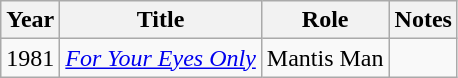<table class="wikitable">
<tr>
<th>Year</th>
<th>Title</th>
<th>Role</th>
<th>Notes</th>
</tr>
<tr>
<td>1981</td>
<td><em><a href='#'>For Your Eyes Only</a></em></td>
<td>Mantis Man</td>
<td></td>
</tr>
</table>
